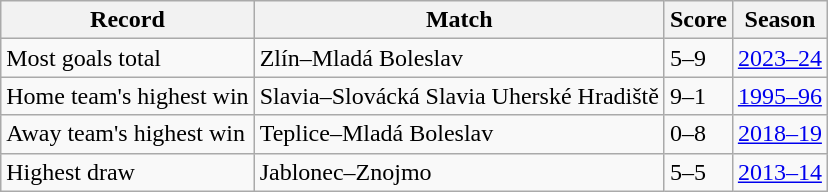<table class="wikitable">
<tr>
<th>Record</th>
<th>Match</th>
<th>Score</th>
<th>Season</th>
</tr>
<tr>
<td>Most goals total</td>
<td>Zlín–Mladá Boleslav</td>
<td>5–9</td>
<td><a href='#'>2023–24</a></td>
</tr>
<tr>
<td>Home team's highest win</td>
<td>Slavia–Slovácká Slavia Uherské Hradiště</td>
<td>9–1</td>
<td><a href='#'>1995–96</a></td>
</tr>
<tr>
<td>Away team's highest win</td>
<td>Teplice–Mladá Boleslav</td>
<td>0–8</td>
<td><a href='#'>2018–19</a></td>
</tr>
<tr>
<td>Highest draw</td>
<td>Jablonec–Znojmo</td>
<td>5–5</td>
<td><a href='#'>2013–14</a></td>
</tr>
</table>
